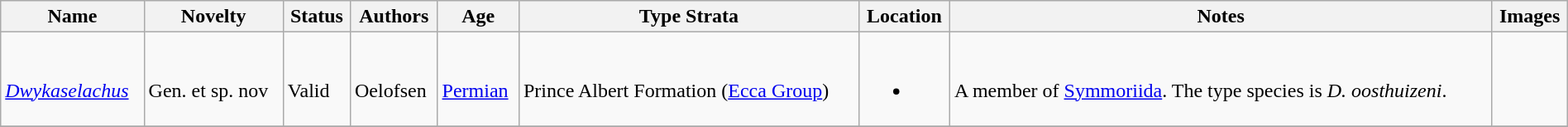<table class="wikitable sortable" align="center" width="100%">
<tr>
<th>Name</th>
<th>Novelty</th>
<th>Status</th>
<th>Authors</th>
<th>Age</th>
<th>Type Strata</th>
<th>Location</th>
<th>Notes</th>
<th>Images</th>
</tr>
<tr>
<td><br><em><a href='#'>Dwykaselachus</a></em></td>
<td><br>Gen. et sp. nov</td>
<td><br>Valid</td>
<td><br>Oelofsen</td>
<td><br><a href='#'>Permian</a></td>
<td><br>Prince Albert Formation (<a href='#'>Ecca Group</a>)</td>
<td><br><ul><li></li></ul></td>
<td><br>A member of <a href='#'>Symmoriida</a>. The type species is <em>D. oosthuizeni</em>.</td>
<td></td>
</tr>
<tr>
</tr>
</table>
